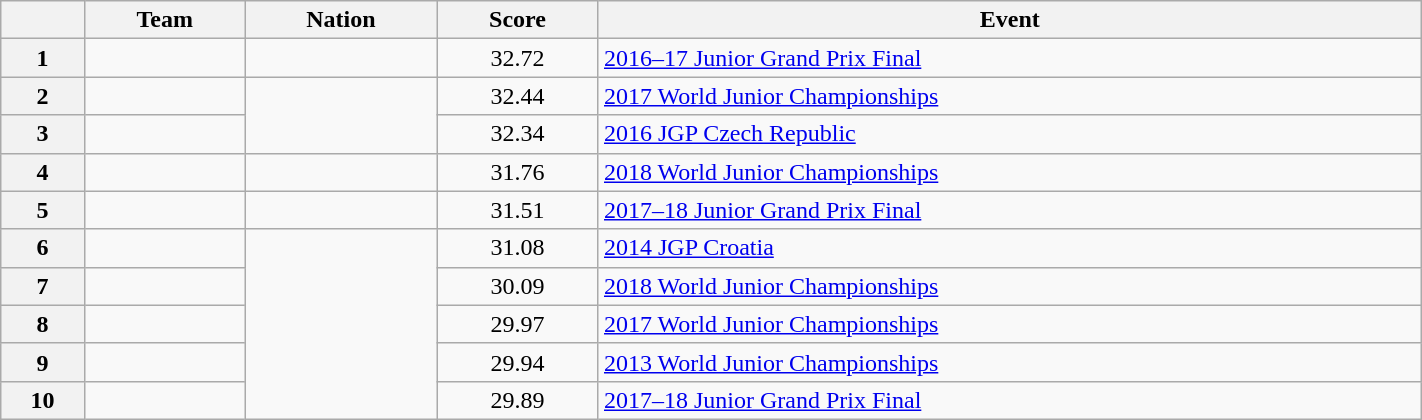<table class="wikitable unsortable" style="text-align:left; width:75%">
<tr>
<th scope="col"></th>
<th scope="col">Team</th>
<th scope="col">Nation</th>
<th scope="col">Score</th>
<th scope="col">Event</th>
</tr>
<tr>
<th scope="row">1</th>
<td></td>
<td></td>
<td style="text-align:center">32.72</td>
<td><a href='#'>2016–17 Junior Grand Prix Final</a></td>
</tr>
<tr>
<th scope="row">2</th>
<td></td>
<td rowspan="2"></td>
<td style="text-align:center">32.44</td>
<td><a href='#'>2017 World Junior Championships</a></td>
</tr>
<tr>
<th scope="row">3</th>
<td></td>
<td style="text-align:center">32.34</td>
<td><a href='#'>2016 JGP Czech Republic</a></td>
</tr>
<tr>
<th scope="row">4</th>
<td></td>
<td></td>
<td style="text-align:center">31.76</td>
<td><a href='#'>2018 World Junior Championships</a></td>
</tr>
<tr>
<th scope="row">5</th>
<td></td>
<td></td>
<td style="text-align:center">31.51</td>
<td><a href='#'>2017–18 Junior Grand Prix Final</a></td>
</tr>
<tr>
<th scope="row">6</th>
<td></td>
<td rowspan="5"></td>
<td style="text-align:center">31.08</td>
<td><a href='#'>2014 JGP Croatia</a></td>
</tr>
<tr>
<th scope="row">7</th>
<td></td>
<td style="text-align:center">30.09</td>
<td><a href='#'>2018 World Junior Championships</a></td>
</tr>
<tr>
<th scope="row">8</th>
<td></td>
<td style="text-align:center">29.97</td>
<td><a href='#'>2017 World Junior Championships</a></td>
</tr>
<tr>
<th scope="row">9</th>
<td></td>
<td style="text-align:center">29.94</td>
<td><a href='#'>2013 World Junior Championships</a></td>
</tr>
<tr>
<th scope="row">10</th>
<td></td>
<td style="text-align:center">29.89</td>
<td><a href='#'>2017–18 Junior Grand Prix Final</a></td>
</tr>
</table>
